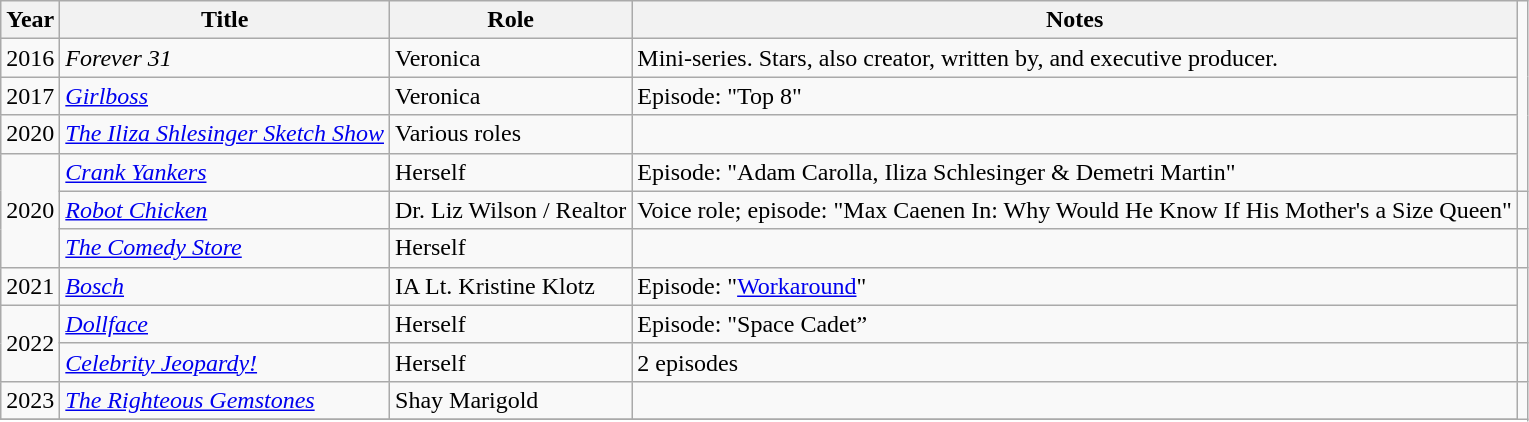<table class="wikitable sortable">
<tr>
<th>Year</th>
<th>Title</th>
<th>Role</th>
<th class="unsortable">Notes</th>
</tr>
<tr>
<td>2016</td>
<td><em>Forever 31</em></td>
<td>Veronica</td>
<td>Mini-series. Stars, also creator, written by, and executive producer.</td>
</tr>
<tr>
<td>2017</td>
<td><em><a href='#'>Girlboss</a></em></td>
<td>Veronica</td>
<td>Episode: "Top 8"</td>
</tr>
<tr>
<td>2020</td>
<td><em><a href='#'>The Iliza Shlesinger Sketch Show</a></em></td>
<td>Various roles</td>
<td></td>
</tr>
<tr>
<td rowspan=3>2020</td>
<td><em><a href='#'>Crank Yankers</a></em></td>
<td>Herself</td>
<td>Episode: "Adam Carolla, Iliza Schlesinger & Demetri Martin"</td>
</tr>
<tr>
<td><em><a href='#'>Robot Chicken</a></em></td>
<td>Dr. Liz Wilson / Realtor</td>
<td>Voice role; episode: "Max Caenen In: Why Would He Know If His Mother's a Size Queen"</td>
<td></td>
</tr>
<tr>
<td><em><a href='#'>The Comedy Store</a></em></td>
<td>Herself</td>
<td></td>
<td></td>
</tr>
<tr>
<td>2021</td>
<td><em><a href='#'>Bosch</a></em></td>
<td>IA Lt. Kristine Klotz</td>
<td>Episode: "<a href='#'>Workaround</a>"</td>
</tr>
<tr>
<td rowspan=2>2022</td>
<td><em><a href='#'>Dollface</a></em></td>
<td>Herself</td>
<td>Episode: "Space Cadet”</td>
</tr>
<tr>
<td><em><a href='#'>Celebrity Jeopardy!</a></em></td>
<td>Herself</td>
<td>2 episodes</td>
<td></td>
</tr>
<tr>
<td>2023</td>
<td><em><a href='#'>The Righteous Gemstones</a></em></td>
<td>Shay Marigold</td>
<td></td>
</tr>
<tr>
</tr>
</table>
